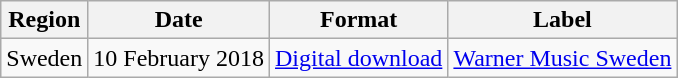<table class=wikitable>
<tr>
<th>Region</th>
<th>Date</th>
<th>Format</th>
<th>Label</th>
</tr>
<tr>
<td>Sweden</td>
<td>10 February 2018</td>
<td><a href='#'>Digital download</a></td>
<td><a href='#'>Warner Music Sweden</a></td>
</tr>
</table>
